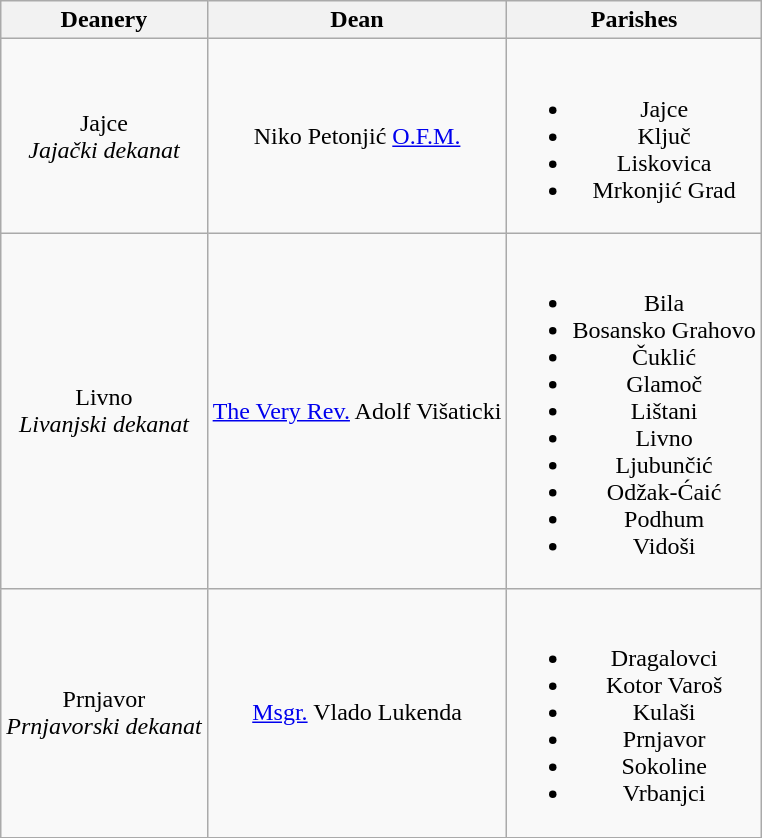<table class="wikitable sortable">
<tr>
<th>Deanery</th>
<th>Dean</th>
<th>Parishes</th>
</tr>
<tr align=center>
<td>Jajce<br><em>Jajački dekanat</em><br></td>
<td>Niko Petonjić <a href='#'>O.F.M.</a></td>
<td><br><ul><li>Jajce</li><li>Ključ</li><li>Liskovica</li><li>Mrkonjić Grad</li></ul></td>
</tr>
<tr align=center>
<td>Livno<br> <em>Livanjski dekanat</em> <br></td>
<td><a href='#'>The Very Rev.</a> Adolf Višaticki</td>
<td><br><ul><li>Bila</li><li>Bosansko Grahovo</li><li>Čuklić</li><li>Glamoč</li><li>Lištani</li><li>Livno</li><li>Ljubunčić</li><li>Odžak-Ćaić</li><li>Podhum</li><li>Vidoši</li></ul></td>
</tr>
<tr align=center>
<td>Prnjavor<br><em>Prnjavorski dekanat</em><br></td>
<td><a href='#'>Msgr.</a> Vlado Lukenda</td>
<td><br><ul><li>Dragalovci</li><li>Kotor Varoš</li><li>Kulaši</li><li>Prnjavor</li><li>Sokoline</li><li>Vrbanjci</li></ul></td>
</tr>
<tr>
</tr>
</table>
